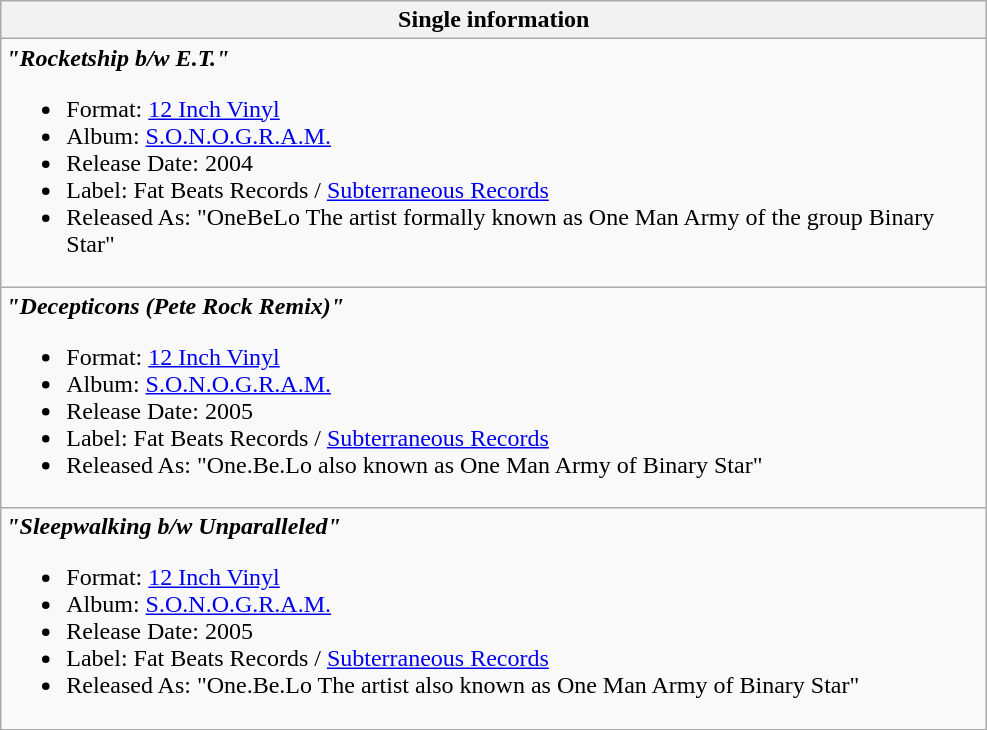<table class="wikitable">
<tr>
<th align="left" width="650">Single information</th>
</tr>
<tr>
<td align="left"><strong><em>"Rocketship b/w E.T."</em></strong><br><ul><li>Format: <a href='#'>12 Inch Vinyl</a></li><li>Album: <a href='#'>S.O.N.O.G.R.A.M.</a></li><li>Release Date: 2004</li><li>Label: Fat Beats Records / <a href='#'>Subterraneous Records</a></li><li>Released As: "OneBeLo The artist formally known as One Man Army of the group Binary Star"</li></ul></td>
</tr>
<tr>
<td align="left"><strong><em>"Decepticons (Pete Rock Remix)"</em></strong><br><ul><li>Format: <a href='#'>12 Inch Vinyl</a></li><li>Album: <a href='#'>S.O.N.O.G.R.A.M.</a></li><li>Release Date: 2005</li><li>Label: Fat Beats Records / <a href='#'>Subterraneous Records</a></li><li>Released As: "One.Be.Lo also known as One Man Army of Binary Star"</li></ul></td>
</tr>
<tr>
<td align="left"><strong><em>"Sleepwalking b/w Unparalleled"</em></strong><br><ul><li>Format: <a href='#'>12 Inch Vinyl</a></li><li>Album: <a href='#'>S.O.N.O.G.R.A.M.</a></li><li>Release Date: 2005</li><li>Label: Fat Beats Records / <a href='#'>Subterraneous Records</a></li><li>Released As: "One.Be.Lo The artist also known as One Man Army of Binary Star"</li></ul></td>
</tr>
</table>
